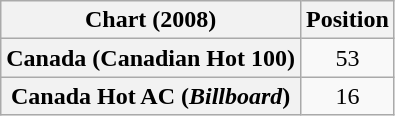<table class="wikitable plainrowheaders" style="text-align:center">
<tr>
<th scope="col">Chart (2008)</th>
<th scope="col">Position</th>
</tr>
<tr>
<th scope="row">Canada (Canadian Hot 100)</th>
<td>53</td>
</tr>
<tr>
<th scope="row">Canada Hot AC (<em>Billboard</em>)</th>
<td>16</td>
</tr>
</table>
